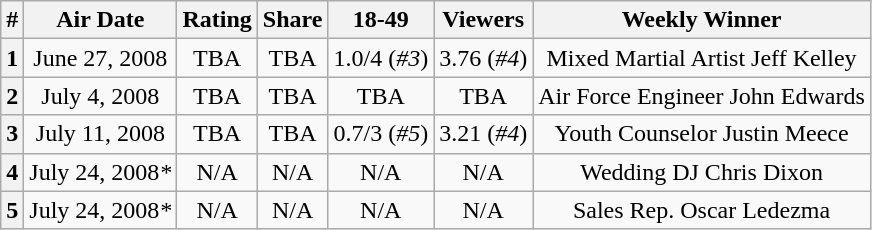<table class="wikitable" style="text-align: center">
<tr>
<th>#</th>
<th>Air Date</th>
<th>Rating</th>
<th>Share</th>
<th>18-49</th>
<th>Viewers</th>
<th>Weekly Winner</th>
</tr>
<tr>
<th>1</th>
<td style="text-align:center">June 27, 2008</td>
<td style="text-align:center">TBA</td>
<td style="text-align:center">TBA</td>
<td style="text-align:center">1.0/4 (<em>#3</em>)</td>
<td style="text-align:center">3.76 (<em>#4</em>)</td>
<td style="text-align:center">Mixed Martial Artist Jeff Kelley</td>
</tr>
<tr>
<th>2</th>
<td style="text-align:center">July 4, 2008</td>
<td style="text-align:center">TBA</td>
<td style="text-align:center">TBA</td>
<td style="text-align:center">TBA</td>
<td style="text-align:center">TBA</td>
<td style="text-align:center">Air Force Engineer John Edwards</td>
</tr>
<tr>
<th>3</th>
<td style="text-align:center">July 11, 2008</td>
<td style="text-align:center">TBA</td>
<td style="text-align:center">TBA</td>
<td style="text-align:center">0.7/3 (<em>#5</em>)</td>
<td style="text-align:center">3.21 (<em>#4</em>)</td>
<td style="text-align:center">Youth Counselor Justin Meece</td>
</tr>
<tr>
<th>4</th>
<td style="text-align:center">July 24, 2008<em>*</em></td>
<td style="text-align:center">N/A</td>
<td style="text-align:center">N/A</td>
<td style="text-align:center">N/A</td>
<td style="text-align:center">N/A</td>
<td style="text-align:center">Wedding DJ Chris Dixon</td>
</tr>
<tr>
<th>5</th>
<td style="text-align:center">July 24, 2008<em>*</em></td>
<td style="text-align:center">N/A</td>
<td style="text-align:center">N/A</td>
<td style="text-align:center">N/A</td>
<td style="text-align:center">N/A</td>
<td style="text-align:center">Sales Rep. Oscar Ledezma</td>
</tr>
</table>
